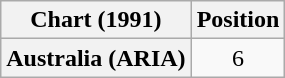<table class="wikitable plainrowheaders" style="text-align:center">
<tr>
<th>Chart (1991)</th>
<th>Position</th>
</tr>
<tr>
<th scope="row">Australia (ARIA)</th>
<td>6</td>
</tr>
</table>
